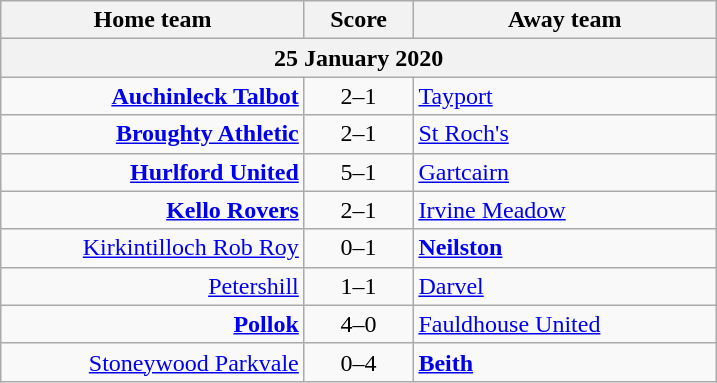<table border=0 cellpadding=4 cellspacing=0>
<tr>
<td valign="top"><br><table class="wikitable" style="border-collapse: collapse;">
<tr>
<th align="right" width="195">Home team</th>
<th align="center" width="65">Score</th>
<th align="left" width="195">Away team</th>
</tr>
<tr>
<th colspan="3" align="center">25 January 2020</th>
</tr>
<tr>
<td style="text-align:right;"><strong><a href='#'>Auchinleck Talbot</a></strong></td>
<td style="text-align:center;">2–1</td>
<td style="text-align:left;"><a href='#'>Tayport</a></td>
</tr>
<tr>
<td style="text-align:right;"><strong><a href='#'>Broughty Athletic</a></strong></td>
<td style="text-align:center;">2–1</td>
<td style="text-align:left;"><a href='#'>St Roch's</a></td>
</tr>
<tr>
<td style="text-align:right;"><strong><a href='#'>Hurlford United</a></strong></td>
<td style="text-align:center;">5–1</td>
<td style="text-align:left;"><a href='#'>Gartcairn</a></td>
</tr>
<tr>
<td style="text-align:right;"><strong><a href='#'>Kello Rovers</a></strong></td>
<td style="text-align:center;">2–1</td>
<td style="text-align:left;"><a href='#'>Irvine Meadow</a></td>
</tr>
<tr>
<td style="text-align:right;"><a href='#'>Kirkintilloch Rob Roy</a></td>
<td style="text-align:center;">0–1</td>
<td style="text-align:left;"><strong><a href='#'>Neilston</a></strong></td>
</tr>
<tr>
<td style="text-align:right;"><a href='#'>Petershill</a></td>
<td style="text-align:center;">1–1</td>
<td style="text-align:left;"><a href='#'>Darvel</a></td>
</tr>
<tr>
<td style="text-align:right;"><strong><a href='#'>Pollok</a></strong></td>
<td style="text-align:center;">4–0</td>
<td style="text-align:left;"><a href='#'>Fauldhouse United</a></td>
</tr>
<tr>
<td style="text-align:right;"><a href='#'>Stoneywood Parkvale</a></td>
<td style="text-align:center;">0–4</td>
<td style="text-align:left;"><strong><a href='#'>Beith</a></strong></td>
</tr>
</table>
</td>
</tr>
</table>
